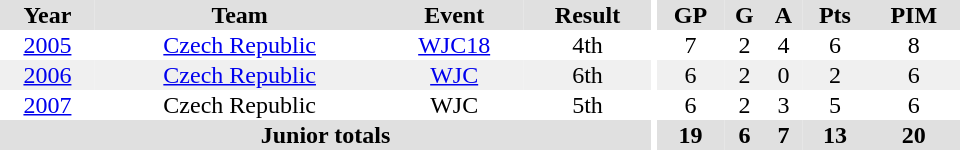<table border="0" cellpadding="1" cellspacing="0" ID="Table3" style="text-align:center; width:40em">
<tr ALIGN="center" bgcolor="#e0e0e0">
<th>Year</th>
<th>Team</th>
<th>Event</th>
<th>Result</th>
<th rowspan="99" bgcolor="#ffffff"></th>
<th>GP</th>
<th>G</th>
<th>A</th>
<th>Pts</th>
<th>PIM</th>
</tr>
<tr>
<td><a href='#'>2005</a></td>
<td><a href='#'>Czech Republic</a></td>
<td><a href='#'>WJC18</a></td>
<td>4th</td>
<td>7</td>
<td>2</td>
<td>4</td>
<td>6</td>
<td>8</td>
</tr>
<tr bgcolor="#f0f0f0">
<td><a href='#'>2006</a></td>
<td><a href='#'>Czech Republic</a></td>
<td><a href='#'>WJC</a></td>
<td>6th</td>
<td>6</td>
<td>2</td>
<td>0</td>
<td>2</td>
<td>6</td>
</tr>
<tr>
<td><a href='#'>2007</a></td>
<td>Czech Republic</td>
<td>WJC</td>
<td>5th</td>
<td>6</td>
<td>2</td>
<td>3</td>
<td>5</td>
<td>6</td>
</tr>
<tr bgcolor="#e0e0e0">
<th colspan="4">Junior totals</th>
<th>19</th>
<th>6</th>
<th>7</th>
<th>13</th>
<th>20</th>
</tr>
</table>
